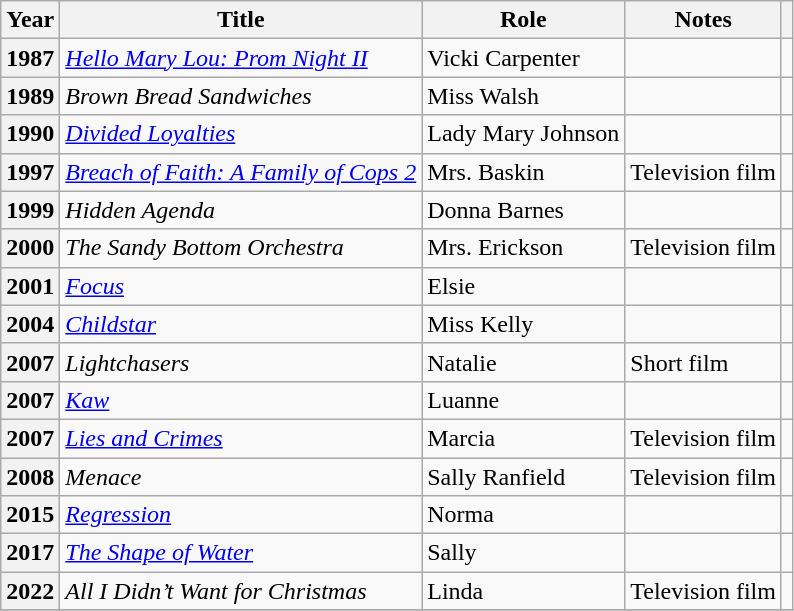<table class="wikitable plainrowheaders sortable" style="margin-right: 0;">
<tr>
<th scope="col">Year</th>
<th scope="col">Title</th>
<th scope="col">Role</th>
<th scope="col" class="unsortable">Notes</th>
<th scope="col" class="unsortable"></th>
</tr>
<tr>
<th scope="row">1987</th>
<td><em><a href='#'>Hello Mary Lou: Prom Night II</a></em></td>
<td>Vicki Carpenter</td>
<td></td>
<td style="text-align:center;"></td>
</tr>
<tr>
<th scope="row">1989</th>
<td><em>Brown Bread Sandwiches</em></td>
<td>Miss Walsh</td>
<td></td>
<td style="text-align:center;"></td>
</tr>
<tr>
<th scope="row">1990</th>
<td><em><a href='#'>Divided Loyalties</a></em></td>
<td>Lady Mary Johnson</td>
<td></td>
<td style="text-align:center;"></td>
</tr>
<tr>
<th scope="row">1997</th>
<td><em><a href='#'>Breach of Faith: A Family of Cops 2</a></em></td>
<td>Mrs. Baskin</td>
<td>Television film</td>
<td style="text-align:center;"></td>
</tr>
<tr>
<th scope="row">1999</th>
<td><em>Hidden Agenda</em></td>
<td>Donna Barnes</td>
<td></td>
<td style="text-align:center;"></td>
</tr>
<tr>
<th scope="row">2000</th>
<td data-sort-value="Sandy Bottom Orchestra, The"><em>The Sandy Bottom Orchestra</em></td>
<td>Mrs. Erickson</td>
<td>Television film</td>
<td style="text-align:center;"></td>
</tr>
<tr>
<th scope="row">2001</th>
<td><em><a href='#'>Focus</a></em></td>
<td>Elsie</td>
<td></td>
<td style="text-align:center;"></td>
</tr>
<tr>
<th scope="row">2004</th>
<td><em><a href='#'>Childstar</a></em></td>
<td>Miss Kelly</td>
<td></td>
<td style="text-align:center;"></td>
</tr>
<tr>
<th scope="row">2007</th>
<td><em>Lightchasers</em></td>
<td>Natalie</td>
<td>Short film</td>
<td style="text-align:center;"></td>
</tr>
<tr>
<th scope="row">2007</th>
<td><em><a href='#'>Kaw</a></em></td>
<td>Luanne</td>
<td></td>
<td style="text-align:center;"></td>
</tr>
<tr>
<th scope="row">2007</th>
<td><em><a href='#'>Lies and Crimes</a></em></td>
<td>Marcia</td>
<td>Television film</td>
<td style="text-align:center;"></td>
</tr>
<tr>
<th scope="row">2008</th>
<td><em>Menace</em></td>
<td>Sally Ranfield</td>
<td>Television film</td>
<td style="text-align:center;"></td>
</tr>
<tr>
<th scope="row">2015</th>
<td><em><a href='#'>Regression</a></em></td>
<td>Norma</td>
<td></td>
<td style="text-align:center;"></td>
</tr>
<tr>
<th scope="row">2017</th>
<td data-sort-value="Shape of Water, The"><em><a href='#'>The Shape of Water</a></em></td>
<td>Sally</td>
<td></td>
<td style="text-align:center;"></td>
</tr>
<tr>
<th scope="row">2022</th>
<td><em>All I Didn’t Want for Christmas</em></td>
<td>Linda</td>
<td>Television film</td>
<td style="text-align:centere;"></td>
</tr>
<tr>
</tr>
</table>
